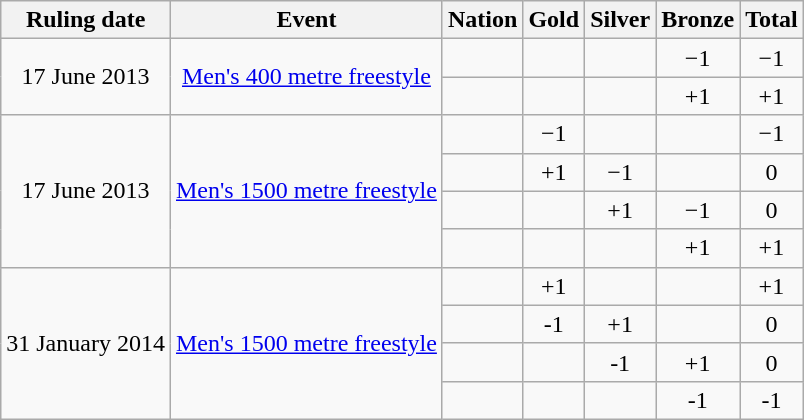<table class="wikitable" style="text-align:center">
<tr>
<th>Ruling date</th>
<th>Event</th>
<th>Nation</th>
<th>Gold</th>
<th>Silver</th>
<th>Bronze</th>
<th>Total</th>
</tr>
<tr>
<td rowspan=2>17 June 2013</td>
<td rowspan=2><a href='#'>Men's 400 metre freestyle</a></td>
<td align=left></td>
<td></td>
<td></td>
<td>−1</td>
<td>−1</td>
</tr>
<tr>
<td align=left></td>
<td></td>
<td></td>
<td>+1</td>
<td>+1</td>
</tr>
<tr>
<td rowspan=4>17 June 2013</td>
<td rowspan=4><a href='#'>Men's 1500 metre freestyle</a></td>
<td align=left></td>
<td>−1</td>
<td></td>
<td></td>
<td>−1</td>
</tr>
<tr>
<td align=left></td>
<td>+1</td>
<td>−1</td>
<td></td>
<td>0</td>
</tr>
<tr>
<td align=left></td>
<td></td>
<td>+1</td>
<td>−1</td>
<td>0</td>
</tr>
<tr>
<td align=left></td>
<td></td>
<td></td>
<td>+1</td>
<td>+1</td>
</tr>
<tr>
<td rowspan=4>31 January 2014</td>
<td rowspan=4><a href='#'>Men's 1500 metre freestyle</a></td>
<td align=left></td>
<td>+1</td>
<td></td>
<td></td>
<td>+1</td>
</tr>
<tr>
<td align=left></td>
<td>-1</td>
<td>+1</td>
<td></td>
<td>0</td>
</tr>
<tr>
<td align=left></td>
<td></td>
<td>-1</td>
<td>+1</td>
<td>0</td>
</tr>
<tr>
<td align=left></td>
<td></td>
<td></td>
<td>-1</td>
<td>-1</td>
</tr>
</table>
